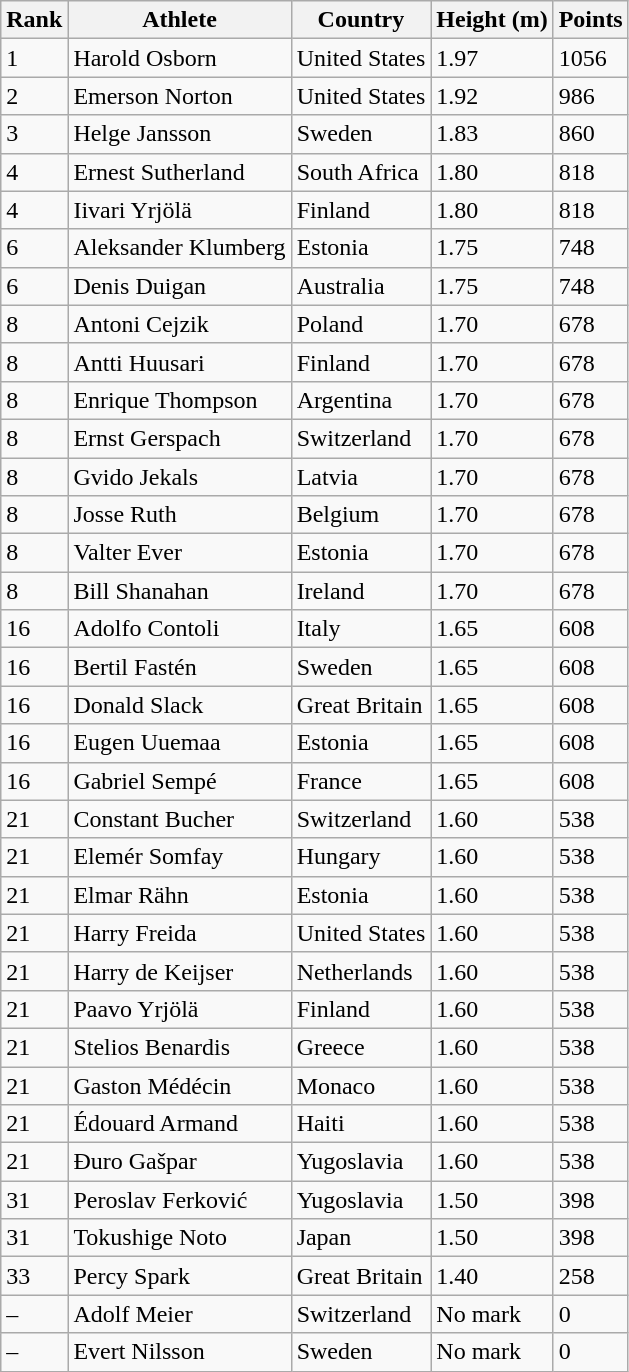<table class="wikitable">
<tr>
<th>Rank</th>
<th>Athlete</th>
<th>Country</th>
<th>Height (m)</th>
<th>Points</th>
</tr>
<tr>
<td>1</td>
<td>Harold Osborn</td>
<td>United States</td>
<td>1.97</td>
<td>1056</td>
</tr>
<tr>
<td>2</td>
<td>Emerson Norton</td>
<td>United States</td>
<td>1.92</td>
<td>986</td>
</tr>
<tr>
<td>3</td>
<td>Helge Jansson</td>
<td>Sweden</td>
<td>1.83</td>
<td>860</td>
</tr>
<tr>
<td>4</td>
<td>Ernest Sutherland</td>
<td>South Africa</td>
<td>1.80</td>
<td>818</td>
</tr>
<tr>
<td>4</td>
<td>Iivari Yrjölä</td>
<td>Finland</td>
<td>1.80</td>
<td>818</td>
</tr>
<tr>
<td>6</td>
<td>Aleksander Klumberg</td>
<td>Estonia</td>
<td>1.75</td>
<td>748</td>
</tr>
<tr>
<td>6</td>
<td>Denis Duigan</td>
<td>Australia</td>
<td>1.75</td>
<td>748</td>
</tr>
<tr>
<td>8</td>
<td>Antoni Cejzik</td>
<td>Poland</td>
<td>1.70</td>
<td>678</td>
</tr>
<tr>
<td>8</td>
<td>Antti Huusari</td>
<td>Finland</td>
<td>1.70</td>
<td>678</td>
</tr>
<tr>
<td>8</td>
<td>Enrique Thompson</td>
<td>Argentina</td>
<td>1.70</td>
<td>678</td>
</tr>
<tr>
<td>8</td>
<td>Ernst Gerspach</td>
<td>Switzerland</td>
<td>1.70</td>
<td>678</td>
</tr>
<tr>
<td>8</td>
<td>Gvido Jekals</td>
<td>Latvia</td>
<td>1.70</td>
<td>678</td>
</tr>
<tr>
<td>8</td>
<td>Josse Ruth</td>
<td>Belgium</td>
<td>1.70</td>
<td>678</td>
</tr>
<tr>
<td>8</td>
<td>Valter Ever</td>
<td>Estonia</td>
<td>1.70</td>
<td>678</td>
</tr>
<tr>
<td>8</td>
<td>Bill Shanahan</td>
<td>Ireland</td>
<td>1.70</td>
<td>678</td>
</tr>
<tr>
<td>16</td>
<td>Adolfo Contoli</td>
<td>Italy</td>
<td>1.65</td>
<td>608</td>
</tr>
<tr>
<td>16</td>
<td>Bertil Fastén</td>
<td>Sweden</td>
<td>1.65</td>
<td>608</td>
</tr>
<tr>
<td>16</td>
<td>Donald Slack</td>
<td>Great Britain</td>
<td>1.65</td>
<td>608</td>
</tr>
<tr>
<td>16</td>
<td>Eugen Uuemaa</td>
<td>Estonia</td>
<td>1.65</td>
<td>608</td>
</tr>
<tr>
<td>16</td>
<td>Gabriel Sempé</td>
<td>France</td>
<td>1.65</td>
<td>608</td>
</tr>
<tr>
<td>21</td>
<td>Constant Bucher</td>
<td>Switzerland</td>
<td>1.60</td>
<td>538</td>
</tr>
<tr>
<td>21</td>
<td>Elemér Somfay</td>
<td>Hungary</td>
<td>1.60</td>
<td>538</td>
</tr>
<tr>
<td>21</td>
<td>Elmar Rähn</td>
<td>Estonia</td>
<td>1.60</td>
<td>538</td>
</tr>
<tr>
<td>21</td>
<td>Harry Freida</td>
<td>United States</td>
<td>1.60</td>
<td>538</td>
</tr>
<tr>
<td>21</td>
<td>Harry de Keijser</td>
<td>Netherlands</td>
<td>1.60</td>
<td>538</td>
</tr>
<tr>
<td>21</td>
<td>Paavo Yrjölä</td>
<td>Finland</td>
<td>1.60</td>
<td>538</td>
</tr>
<tr>
<td>21</td>
<td>Stelios Benardis</td>
<td>Greece</td>
<td>1.60</td>
<td>538</td>
</tr>
<tr>
<td>21</td>
<td>Gaston Médécin</td>
<td>Monaco</td>
<td>1.60</td>
<td>538</td>
</tr>
<tr>
<td>21</td>
<td>Édouard Armand</td>
<td>Haiti</td>
<td>1.60</td>
<td>538</td>
</tr>
<tr>
<td>21</td>
<td>Ðuro Gašpar</td>
<td>Yugoslavia</td>
<td>1.60</td>
<td>538</td>
</tr>
<tr>
<td>31</td>
<td>Peroslav Ferković</td>
<td>Yugoslavia</td>
<td>1.50</td>
<td>398</td>
</tr>
<tr>
<td>31</td>
<td>Tokushige Noto</td>
<td>Japan</td>
<td>1.50</td>
<td>398</td>
</tr>
<tr>
<td>33</td>
<td>Percy Spark</td>
<td>Great Britain</td>
<td>1.40</td>
<td>258</td>
</tr>
<tr>
<td>–</td>
<td>Adolf Meier</td>
<td>Switzerland</td>
<td>No mark</td>
<td>0</td>
</tr>
<tr>
<td>–</td>
<td>Evert Nilsson</td>
<td>Sweden</td>
<td>No mark</td>
<td>0</td>
</tr>
</table>
